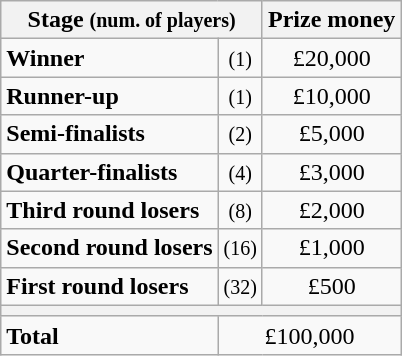<table class="wikitable">
<tr>
<th colspan=2>Stage <small>(num. of players)</small></th>
<th>Prize money</th>
</tr>
<tr>
<td><strong>Winner</strong></td>
<td align=center><small>(1)</small></td>
<td align=center>£20,000</td>
</tr>
<tr>
<td><strong>Runner-up</strong></td>
<td align=center><small>(1)</small></td>
<td align=center>£10,000</td>
</tr>
<tr>
<td><strong>Semi-finalists</strong></td>
<td align=center><small>(2)</small></td>
<td align=center>£5,000</td>
</tr>
<tr>
<td><strong>Quarter-finalists</strong></td>
<td align=center><small>(4)</small></td>
<td align=center>£3,000</td>
</tr>
<tr>
<td><strong>Third round losers</strong></td>
<td align=center><small>(8)</small></td>
<td align=center>£2,000</td>
</tr>
<tr>
<td><strong>Second round losers</strong></td>
<td align=center><small>(16)</small></td>
<td align=center>£1,000</td>
</tr>
<tr>
<td><strong>First round losers</strong></td>
<td align=center><small>(32)</small></td>
<td align=center>£500</td>
</tr>
<tr>
<th colspan=3></th>
</tr>
<tr>
<td><strong>Total</strong></td>
<td align=center colspan=2>£100,000</td>
</tr>
</table>
